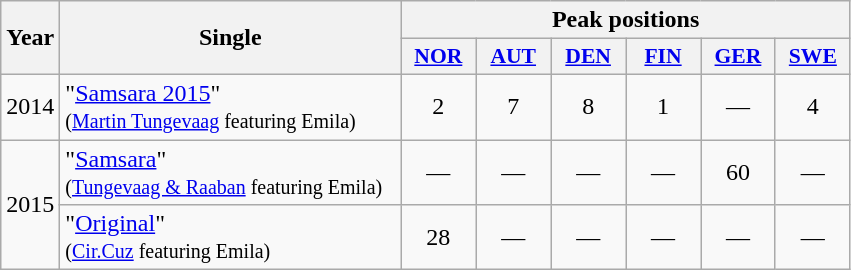<table class="wikitable">
<tr>
<th align="center" rowspan="2" width="10">Year</th>
<th align="center" rowspan="2" width="220">Single</th>
<th align="center" colspan="6" width="20">Peak positions</th>
</tr>
<tr>
<th scope="col" style="width:3em;font-size:90%;"><a href='#'>NOR</a><br></th>
<th scope="col" style="width:3em;font-size:90%;"><a href='#'>AUT</a><br></th>
<th scope="col" style="width:3em;font-size:90%;"><a href='#'>DEN</a><br></th>
<th scope="col" style="width:3em;font-size:90%;"><a href='#'>FIN</a><br></th>
<th scope="col" style="width:3em;font-size:90%;"><a href='#'>GER</a><br></th>
<th scope="col" style="width:3em;font-size:90%;"><a href='#'>SWE</a><br></th>
</tr>
<tr>
<td>2014</td>
<td>"<a href='#'>Samsara 2015</a>" <br><small>(<a href='#'>Martin Tungevaag</a> featuring Emila)</small></td>
<td style="text-align:center;">2</td>
<td style="text-align:center;">7</td>
<td style="text-align:center;">8</td>
<td style="text-align:center;">1</td>
<td style="text-align:center;">—</td>
<td style="text-align:center;">4</td>
</tr>
<tr>
<td style="text-align:center;" rowspan=2>2015</td>
<td>"<a href='#'>Samsara</a>" <br><small>(<a href='#'>Tungevaag & Raaban</a> featuring Emila)</small></td>
<td style="text-align:center;">—</td>
<td style="text-align:center;">—</td>
<td style="text-align:center;">—</td>
<td style="text-align:center;">—</td>
<td style="text-align:center;">60</td>
<td style="text-align:center;">—</td>
</tr>
<tr>
<td>"<a href='#'>Original</a>" <br><small>(<a href='#'>Cir.Cuz</a> featuring Emila)</small></td>
<td style="text-align:center;">28</td>
<td style="text-align:center;">—</td>
<td style="text-align:center;">—</td>
<td style="text-align:center;">—</td>
<td style="text-align:center;">—</td>
<td style="text-align:center;">—</td>
</tr>
</table>
